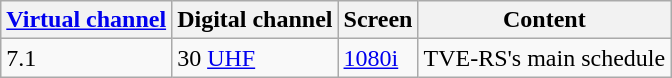<table class = wikitable>
<tr>
<th><a href='#'>Virtual channel</a></th>
<th>Digital channel</th>
<th>Screen</th>
<th>Content</th>
</tr>
<tr>
<td>7.1</td>
<td>30 <a href='#'>UHF</a></td>
<td><a href='#'>1080i</a></td>
<td>TVE-RS's main schedule</td>
</tr>
</table>
